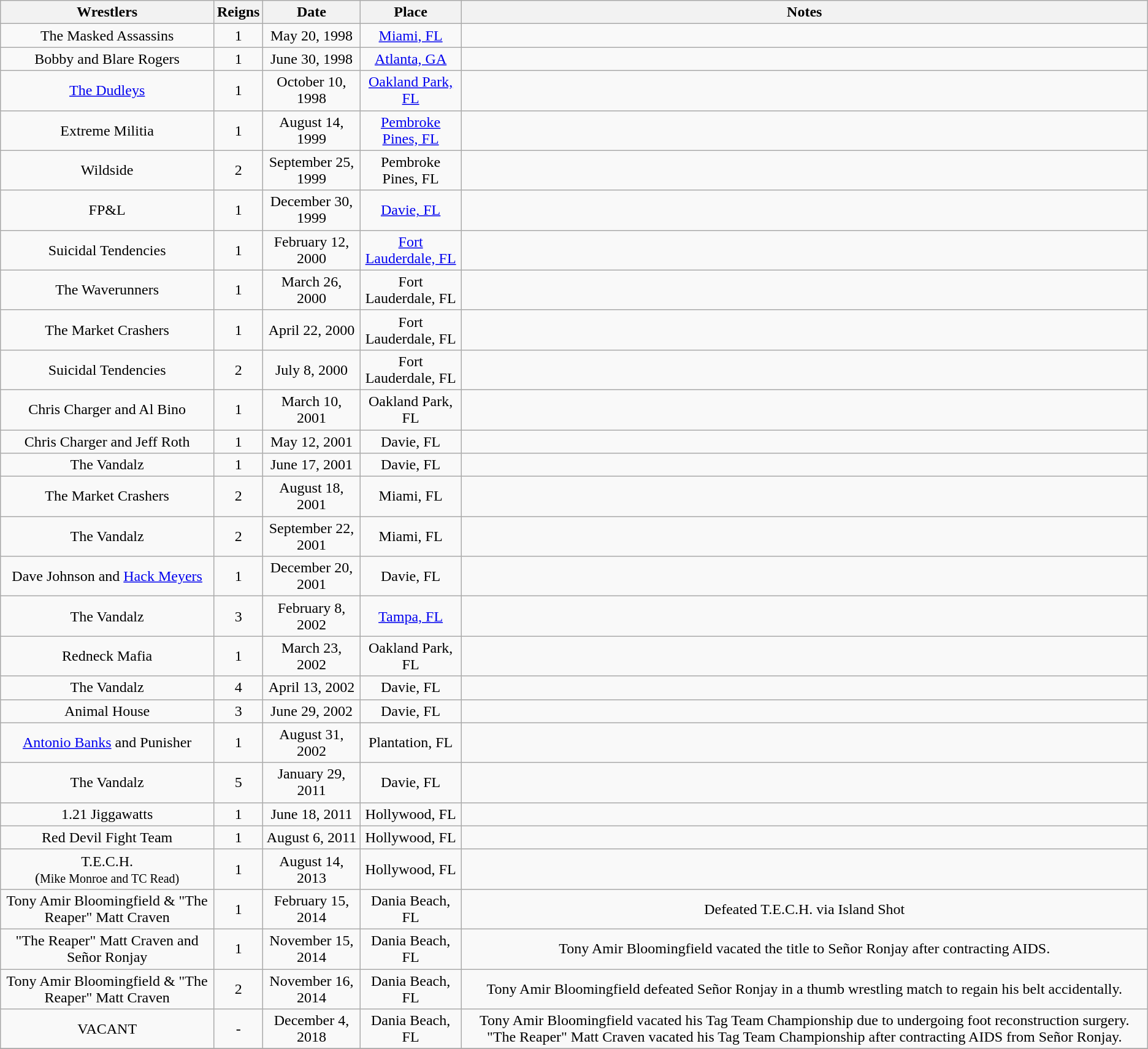<table class="wikitable sortable" style="text-align: center">
<tr>
<th>Wrestlers</th>
<th>Reigns</th>
<th>Date</th>
<th>Place</th>
<th>Notes</th>
</tr>
<tr>
<td>The Masked Assassins<br></td>
<td>1</td>
<td>May 20, 1998</td>
<td><a href='#'>Miami, FL</a></td>
<td></td>
</tr>
<tr>
<td>Bobby and Blare Rogers</td>
<td>1</td>
<td>June 30, 1998</td>
<td><a href='#'>Atlanta, GA</a></td>
<td></td>
</tr>
<tr>
<td><a href='#'>The Dudleys</a><br></td>
<td>1</td>
<td>October 10, 1998</td>
<td><a href='#'>Oakland Park, FL</a></td>
<td></td>
</tr>
<tr>
<td>Extreme Militia<br></td>
<td>1</td>
<td>August 14, 1999</td>
<td><a href='#'>Pembroke Pines, FL</a></td>
<td></td>
</tr>
<tr>
<td>Wildside<br></td>
<td>2</td>
<td>September 25, 1999</td>
<td>Pembroke Pines, FL</td>
<td></td>
</tr>
<tr>
<td>FP&L<br></td>
<td>1</td>
<td>December 30, 1999</td>
<td><a href='#'>Davie, FL</a></td>
<td></td>
</tr>
<tr>
<td>Suicidal Tendencies<br></td>
<td>1</td>
<td>February 12, 2000</td>
<td><a href='#'>Fort Lauderdale, FL</a></td>
<td></td>
</tr>
<tr>
<td>The Waverunners<br></td>
<td>1</td>
<td>March 26, 2000</td>
<td>Fort Lauderdale, FL</td>
<td></td>
</tr>
<tr>
<td>The Market Crashers<br></td>
<td>1</td>
<td>April 22, 2000</td>
<td>Fort Lauderdale, FL</td>
<td></td>
</tr>
<tr>
<td>Suicidal Tendencies<br></td>
<td>2</td>
<td>July 8, 2000</td>
<td>Fort Lauderdale, FL</td>
<td></td>
</tr>
<tr>
<td>Chris Charger and Al Bino</td>
<td>1</td>
<td>March 10, 2001</td>
<td>Oakland Park, FL</td>
<td></td>
</tr>
<tr>
<td>Chris Charger  and Jeff Roth </td>
<td>1</td>
<td>May 12, 2001</td>
<td>Davie, FL</td>
<td></td>
</tr>
<tr>
<td>The Vandalz<br></td>
<td>1</td>
<td>June 17, 2001</td>
<td>Davie, FL</td>
<td></td>
</tr>
<tr>
<td>The Market Crashers<br></td>
<td>2</td>
<td>August 18, 2001</td>
<td>Miami, FL</td>
<td></td>
</tr>
<tr>
<td>The Vandalz<br></td>
<td>2</td>
<td>September 22, 2001</td>
<td>Miami, FL</td>
<td></td>
</tr>
<tr>
<td>Dave Johnson and <a href='#'>Hack Meyers</a></td>
<td>1</td>
<td>December 20, 2001</td>
<td>Davie, FL</td>
<td></td>
</tr>
<tr>
<td>The Vandalz<br></td>
<td>3</td>
<td>February 8, 2002</td>
<td><a href='#'>Tampa, FL</a></td>
<td></td>
</tr>
<tr>
<td>Redneck Mafia<br></td>
<td>1</td>
<td>March 23, 2002</td>
<td>Oakland Park, FL</td>
<td></td>
</tr>
<tr>
<td>The Vandalz<br></td>
<td>4</td>
<td>April 13, 2002</td>
<td>Davie, FL</td>
<td></td>
</tr>
<tr>
<td>Animal House<br></td>
<td>3</td>
<td>June 29, 2002</td>
<td>Davie, FL</td>
<td></td>
</tr>
<tr>
<td><a href='#'>Antonio Banks</a> and Punisher</td>
<td>1</td>
<td>August 31, 2002</td>
<td>Plantation, FL</td>
<td></td>
</tr>
<tr>
<td>The Vandalz<br></td>
<td>5</td>
<td>January 29, 2011</td>
<td>Davie, FL</td>
<td></td>
</tr>
<tr>
<td>1.21 Jiggawatts<br></td>
<td>1</td>
<td>June 18, 2011</td>
<td>Hollywood, FL</td>
<td></td>
</tr>
<tr>
<td>Red Devil Fight Team<br></td>
<td>1</td>
<td>August 6, 2011</td>
<td>Hollywood, FL</td>
<td></td>
</tr>
<tr>
<td>T.E.C.H.<br>(<small>Mike Monroe and TC Read)</small></td>
<td>1</td>
<td>August 14, 2013</td>
<td>Hollywood, FL</td>
<td></td>
</tr>
<tr>
<td>Tony Amir Bloomingfield & "The Reaper" Matt Craven</td>
<td>1</td>
<td>February 15, 2014</td>
<td>Dania Beach, FL</td>
<td>Defeated T.E.C.H. via Island Shot</td>
</tr>
<tr>
<td>"The Reaper" Matt Craven and Señor Ronjay</td>
<td>1</td>
<td>November 15, 2014</td>
<td>Dania Beach, FL</td>
<td>Tony Amir Bloomingfield vacated the title to Señor Ronjay after contracting AIDS.</td>
</tr>
<tr>
<td>Tony Amir Bloomingfield & "The Reaper" Matt Craven</td>
<td>2</td>
<td>November 16, 2014</td>
<td>Dania Beach, FL</td>
<td>Tony Amir Bloomingfield defeated Señor Ronjay in a thumb wrestling match to regain his belt accidentally.</td>
</tr>
<tr>
<td>VACANT</td>
<td>-</td>
<td>December 4, 2018</td>
<td>Dania Beach, FL</td>
<td>Tony Amir Bloomingfield vacated his Tag Team Championship due to undergoing foot reconstruction surgery. "The Reaper" Matt Craven vacated his Tag Team Championship after contracting AIDS from Señor Ronjay.</td>
</tr>
<tr>
</tr>
</table>
